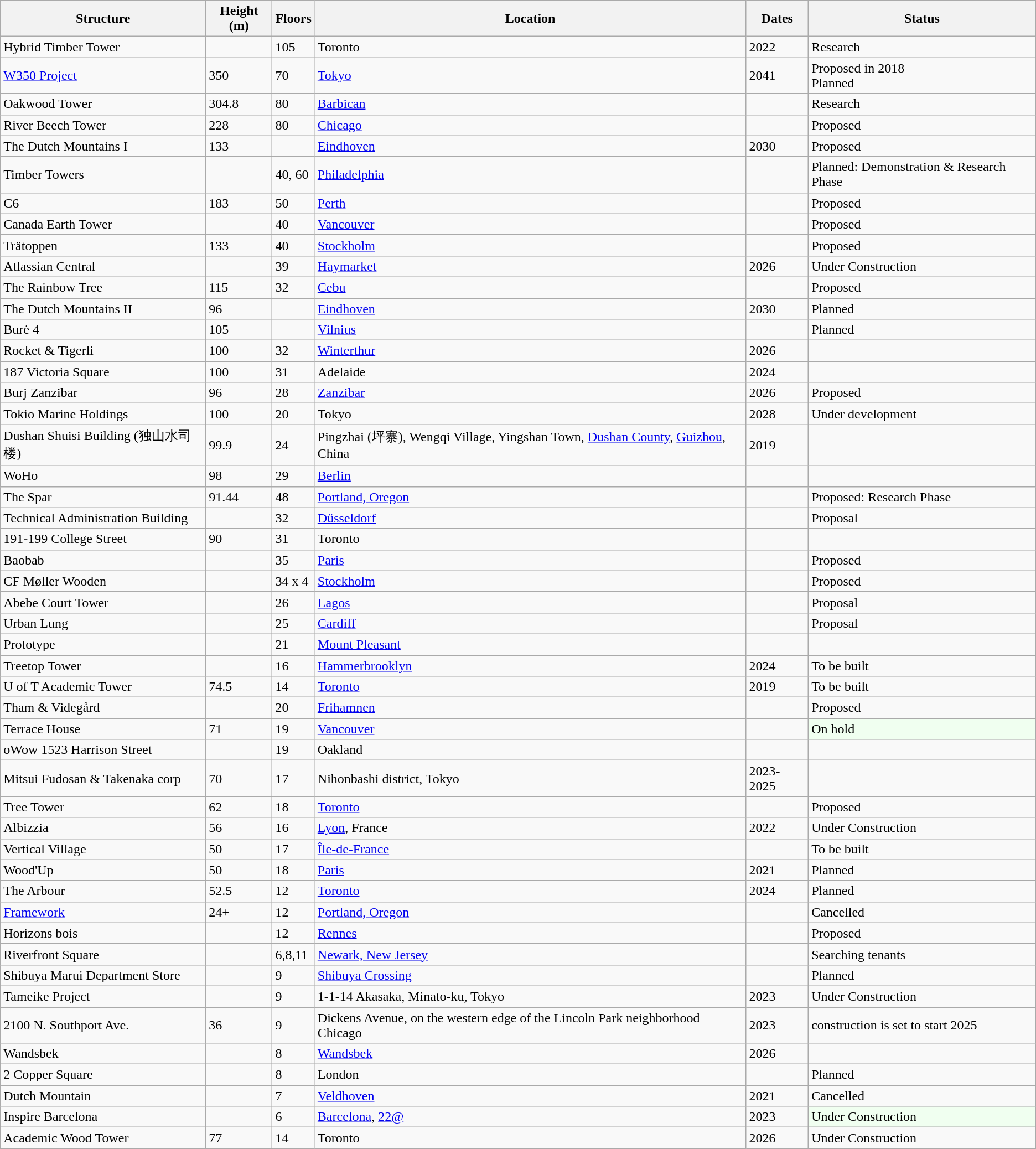<table class="wikitable sortable">
<tr>
<th>Structure</th>
<th>Height (m)</th>
<th>Floors</th>
<th>Location</th>
<th>Dates</th>
<th>Status</th>
</tr>
<tr>
<td>Hybrid Timber Tower</td>
<td></td>
<td>105</td>
<td>Toronto</td>
<td>2022</td>
<td>Research</td>
</tr>
<tr>
<td><a href='#'>W350 Project</a></td>
<td>350</td>
<td>70</td>
<td><a href='#'>Tokyo</a></td>
<td>2041</td>
<td>Proposed in 2018<br>Planned</td>
</tr>
<tr>
<td>Oakwood Tower</td>
<td>304.8</td>
<td>80</td>
<td><a href='#'>Barbican</a></td>
<td></td>
<td>Research</td>
</tr>
<tr>
<td>River Beech Tower</td>
<td>228</td>
<td>80</td>
<td><a href='#'>Chicago</a></td>
<td></td>
<td>Proposed</td>
</tr>
<tr>
<td>The Dutch Mountains I</td>
<td>133</td>
<td></td>
<td><a href='#'>Eindhoven</a></td>
<td>2030</td>
<td>Proposed</td>
</tr>
<tr>
<td>Timber Towers</td>
<td></td>
<td>40, 60</td>
<td><a href='#'>Philadelphia</a></td>
<td></td>
<td>Planned: Demonstration & Research Phase</td>
</tr>
<tr>
<td>C6</td>
<td>183</td>
<td>50</td>
<td><a href='#'>Perth</a></td>
<td></td>
<td>Proposed</td>
</tr>
<tr>
<td>Canada Earth Tower</td>
<td></td>
<td>40</td>
<td><a href='#'>Vancouver</a></td>
<td></td>
<td>Proposed</td>
</tr>
<tr>
<td>Trätoppen</td>
<td>133</td>
<td>40</td>
<td><a href='#'>Stockholm</a></td>
<td></td>
<td>Proposed</td>
</tr>
<tr>
<td>Atlassian Central</td>
<td></td>
<td>39</td>
<td><a href='#'>Haymarket</a></td>
<td>2026</td>
<td>Under Construction</td>
</tr>
<tr>
<td>The Rainbow Tree</td>
<td>115</td>
<td>32</td>
<td><a href='#'>Cebu</a></td>
<td></td>
<td>Proposed</td>
</tr>
<tr>
<td>The Dutch Mountains II</td>
<td>96</td>
<td></td>
<td><a href='#'>Eindhoven</a></td>
<td>2030</td>
<td>Planned</td>
</tr>
<tr>
<td>Burė 4</td>
<td>105</td>
<td></td>
<td><a href='#'>Vilnius</a></td>
<td></td>
<td>Planned</td>
</tr>
<tr>
<td>Rocket & Tigerli</td>
<td>100</td>
<td>32</td>
<td><a href='#'>Winterthur</a></td>
<td>2026</td>
<td></td>
</tr>
<tr>
<td>187 Victoria Square</td>
<td>100</td>
<td>31</td>
<td>Adelaide</td>
<td>2024</td>
<td></td>
</tr>
<tr>
<td>Burj Zanzibar</td>
<td>96</td>
<td>28</td>
<td><a href='#'>Zanzibar</a></td>
<td>2026</td>
<td>Proposed</td>
</tr>
<tr>
<td>Tokio Marine Holdings</td>
<td>100</td>
<td>20</td>
<td>Tokyo</td>
<td>2028</td>
<td>Under development</td>
</tr>
<tr>
<td>Dushan Shuisi Building (独山水司楼)</td>
<td>99.9</td>
<td>24</td>
<td>Pingzhai (坪寨), Wengqi Village, Yingshan Town, <a href='#'>Dushan County</a>, <a href='#'>Guizhou</a>, China</td>
<td>2019</td>
<td></td>
</tr>
<tr>
<td>WoHo</td>
<td>98</td>
<td>29</td>
<td><a href='#'>Berlin</a></td>
<td></td>
<td></td>
</tr>
<tr>
<td>The Spar</td>
<td>91.44</td>
<td>48</td>
<td><a href='#'>Portland, Oregon</a></td>
<td></td>
<td>Proposed: Research Phase</td>
</tr>
<tr>
<td>Technical Administration Building</td>
<td></td>
<td>32</td>
<td><a href='#'>Düsseldorf</a></td>
<td></td>
<td>Proposal </td>
</tr>
<tr>
<td>191-199 College Street</td>
<td>90</td>
<td>31</td>
<td>Toronto</td>
<td></td>
<td></td>
</tr>
<tr>
<td>Baobab</td>
<td></td>
<td>35</td>
<td><a href='#'>Paris</a></td>
<td></td>
<td>Proposed</td>
</tr>
<tr>
<td>CF Møller Wooden</td>
<td></td>
<td>34 x 4</td>
<td><a href='#'>Stockholm</a></td>
<td></td>
<td>Proposed</td>
</tr>
<tr>
<td>Abebe Court Tower</td>
<td></td>
<td>26</td>
<td><a href='#'>Lagos</a></td>
<td></td>
<td>Proposal</td>
</tr>
<tr>
<td>Urban Lung</td>
<td></td>
<td>25</td>
<td><a href='#'>Cardiff</a></td>
<td></td>
<td>Proposal </td>
</tr>
<tr>
<td>Prototype</td>
<td></td>
<td>21</td>
<td><a href='#'>Mount Pleasant</a></td>
<td></td>
<td></td>
</tr>
<tr>
<td>Treetop Tower</td>
<td></td>
<td>16</td>
<td><a href='#'>Hammerbrooklyn</a></td>
<td>2024</td>
<td>To be built </td>
</tr>
<tr>
<td>U of T Academic Tower</td>
<td>74.5</td>
<td>14</td>
<td><a href='#'>Toronto</a></td>
<td>2019</td>
<td>To be built </td>
</tr>
<tr>
<td>Tham & Videgård</td>
<td></td>
<td>20</td>
<td><a href='#'>Frihamnen</a></td>
<td></td>
<td>Proposed</td>
</tr>
<tr>
<td>Terrace House</td>
<td>71</td>
<td>19</td>
<td><a href='#'>Vancouver</a></td>
<td></td>
<td style="background:#F0FFF0;">On hold</td>
</tr>
<tr>
<td>oWow 1523 Harrison Street</td>
<td></td>
<td>19</td>
<td>Oakland</td>
<td></td>
<td></td>
</tr>
<tr>
<td>Mitsui Fudosan & Takenaka corp</td>
<td>70</td>
<td>17</td>
<td>Nihonbashi district, Tokyo</td>
<td>2023-2025</td>
<td></td>
</tr>
<tr>
<td>Tree Tower</td>
<td>62</td>
<td>18</td>
<td><a href='#'>Toronto</a></td>
<td></td>
<td>Proposed</td>
</tr>
<tr>
<td>Albizzia</td>
<td>56</td>
<td>16</td>
<td><a href='#'>Lyon</a>, France</td>
<td>2022</td>
<td>Under Construction</td>
</tr>
<tr>
<td>Vertical Village</td>
<td>50</td>
<td>17</td>
<td><a href='#'>Île-de-France</a></td>
<td></td>
<td>To be built</td>
</tr>
<tr>
<td>Wood'Up</td>
<td>50</td>
<td>18</td>
<td><a href='#'>Paris</a></td>
<td>2021</td>
<td>Planned</td>
</tr>
<tr>
<td>The Arbour</td>
<td>52.5</td>
<td>12</td>
<td><a href='#'>Toronto</a></td>
<td>2024</td>
<td>Planned</td>
</tr>
<tr>
<td><a href='#'>Framework</a></td>
<td>24+</td>
<td>12</td>
<td><a href='#'>Portland, Oregon</a></td>
<td></td>
<td>Cancelled</td>
</tr>
<tr>
<td>Horizons bois</td>
<td></td>
<td>12</td>
<td><a href='#'>Rennes</a></td>
<td></td>
<td>Proposed</td>
</tr>
<tr>
<td>Riverfront Square</td>
<td></td>
<td>6,8,11</td>
<td><a href='#'>Newark, New Jersey</a></td>
<td></td>
<td>Searching tenants</td>
</tr>
<tr>
<td>Shibuya Marui Department Store</td>
<td></td>
<td>9</td>
<td><a href='#'>Shibuya Crossing</a></td>
<td></td>
<td>Planned</td>
</tr>
<tr>
<td>Tameike Project</td>
<td></td>
<td>9</td>
<td>1-1-14 Akasaka, Minato-ku, Tokyo</td>
<td>2023</td>
<td>Under Construction</td>
</tr>
<tr>
<td>2100 N. Southport Ave.</td>
<td>36</td>
<td>9</td>
<td>Dickens Avenue, on the western edge of the Lincoln Park neighborhood Chicago</td>
<td>2023</td>
<td>construction is set to start 2025</td>
</tr>
<tr>
<td>Wandsbek</td>
<td></td>
<td>8</td>
<td><a href='#'>Wandsbek</a></td>
<td>2026</td>
<td></td>
</tr>
<tr>
<td>2 Copper Square</td>
<td></td>
<td>8</td>
<td>London</td>
<td></td>
<td>Planned</td>
</tr>
<tr>
<td>Dutch Mountain</td>
<td></td>
<td>7</td>
<td><a href='#'>Veldhoven</a></td>
<td>2021</td>
<td>Cancelled</td>
</tr>
<tr>
<td>Inspire Barcelona</td>
<td></td>
<td>6</td>
<td><a href='#'>Barcelona</a>, <a href='#'>22@</a></td>
<td>2023</td>
<td style="background:#F0FFF0;">Under Construction</td>
</tr>
<tr>
<td>Academic Wood Tower</td>
<td>77</td>
<td>14</td>
<td>Toronto</td>
<td>2026</td>
<td>Under Construction</td>
</tr>
</table>
